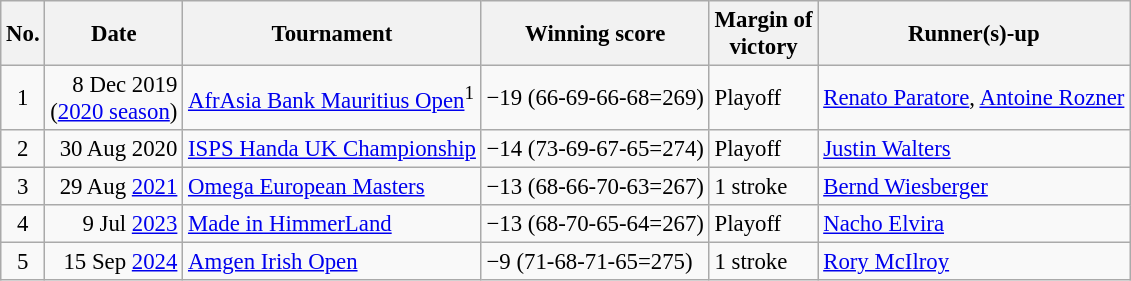<table class="wikitable" style="font-size:95%;">
<tr>
<th>No.</th>
<th>Date</th>
<th>Tournament</th>
<th>Winning score</th>
<th>Margin of<br>victory</th>
<th>Runner(s)-up</th>
</tr>
<tr>
<td align=center>1</td>
<td align=right>8 Dec 2019<br>(<a href='#'>2020 season</a>)</td>
<td><a href='#'>AfrAsia Bank Mauritius Open</a><sup>1</sup></td>
<td>−19 (66-69-66-68=269)</td>
<td>Playoff</td>
<td> <a href='#'>Renato Paratore</a>,  <a href='#'>Antoine Rozner</a></td>
</tr>
<tr>
<td align=center>2</td>
<td align=right>30 Aug 2020</td>
<td><a href='#'>ISPS Handa UK Championship</a></td>
<td>−14 (73-69-67-65=274)</td>
<td>Playoff</td>
<td> <a href='#'>Justin Walters</a></td>
</tr>
<tr>
<td align=center>3</td>
<td align=right>29 Aug <a href='#'>2021</a></td>
<td><a href='#'>Omega European Masters</a></td>
<td>−13 (68-66-70-63=267)</td>
<td>1 stroke</td>
<td> <a href='#'>Bernd Wiesberger</a></td>
</tr>
<tr>
<td align=center>4</td>
<td align=right>9 Jul <a href='#'>2023</a></td>
<td><a href='#'>Made in HimmerLand</a></td>
<td>−13 (68-70-65-64=267)</td>
<td>Playoff</td>
<td> <a href='#'>Nacho Elvira</a></td>
</tr>
<tr>
<td align=center>5</td>
<td align=right>15 Sep <a href='#'>2024</a></td>
<td><a href='#'>Amgen Irish Open</a></td>
<td>−9 (71-68-71-65=275)</td>
<td>1 stroke</td>
<td> <a href='#'>Rory McIlroy</a></td>
</tr>
</table>
